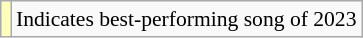<table class="wikitable" style="font-size:90%;">
<tr>
<td style="background-color:#FFFFBB"></td>
<td>Indicates best-performing song of 2023</td>
</tr>
</table>
